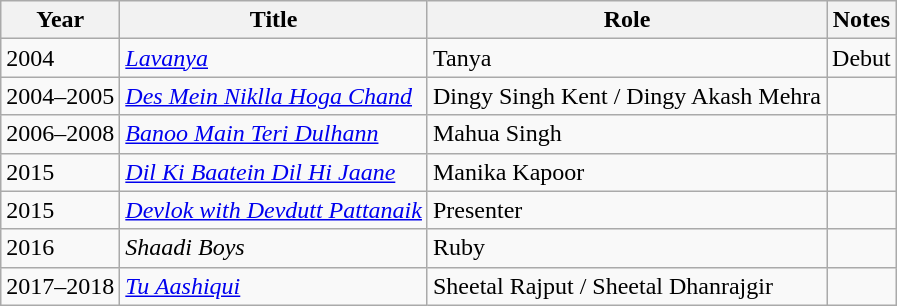<table class="wikitable">
<tr>
<th>Year</th>
<th>Title</th>
<th>Role</th>
<th>Notes</th>
</tr>
<tr>
<td>2004</td>
<td><em><a href='#'>Lavanya</a></em></td>
<td>Tanya</td>
<td>Debut</td>
</tr>
<tr>
<td>2004–2005</td>
<td><em><a href='#'>Des Mein Niklla Hoga Chand</a></em></td>
<td>Dingy Singh Kent / Dingy Akash Mehra</td>
<td></td>
</tr>
<tr>
<td>2006–2008</td>
<td><em><a href='#'>Banoo Main Teri Dulhann</a></em></td>
<td>Mahua Singh</td>
<td></td>
</tr>
<tr>
<td>2015</td>
<td><em><a href='#'>Dil Ki Baatein Dil Hi Jaane</a></em></td>
<td>Manika Kapoor</td>
<td></td>
</tr>
<tr>
<td>2015</td>
<td><em><a href='#'>Devlok with Devdutt Pattanaik</a></em></td>
<td>Presenter</td>
<td></td>
</tr>
<tr>
<td>2016</td>
<td><em>Shaadi Boys</em></td>
<td>Ruby</td>
<td></td>
</tr>
<tr>
<td>2017–2018</td>
<td><em><a href='#'>Tu Aashiqui</a></em></td>
<td>Sheetal Rajput / Sheetal Dhanrajgir</td>
<td></td>
</tr>
</table>
